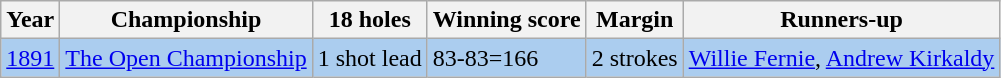<table class="wikitable">
<tr>
<th>Year</th>
<th>Championship</th>
<th>18 holes</th>
<th>Winning score</th>
<th>Margin</th>
<th>Runners-up</th>
</tr>
<tr style="background:#ABCDEF;">
<td><a href='#'>1891</a></td>
<td><a href='#'>The Open Championship</a></td>
<td>1 shot lead</td>
<td>83-83=166</td>
<td>2 strokes</td>
<td> <a href='#'>Willie Fernie</a>,  <a href='#'>Andrew Kirkaldy</a></td>
</tr>
</table>
